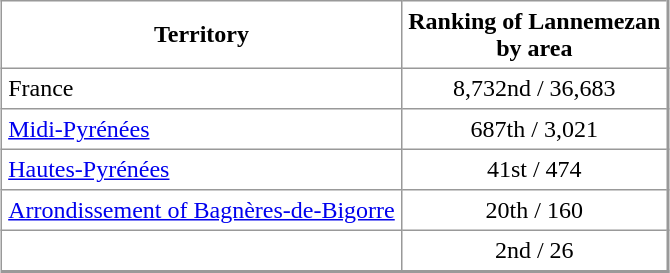<table align="center" rules="all" cellspacing="0" cellpadding="4" style="border: 1px solid #999; border-right: 2px solid #999; border-bottom: 2px solid #999">
<tr>
<th>Territory</th>
<th>Ranking of Lannemezan <br> by area</th>
</tr>
<tr>
<td>France</td>
<td style="text-align:center;">8,732nd / 36,683</td>
</tr>
<tr>
<td><a href='#'>Midi-Pyrénées</a></td>
<td style="text-align:center;">687th / 3,021</td>
</tr>
<tr>
<td><a href='#'>Hautes-Pyrénées</a></td>
<td style="text-align:center;">41st / 474</td>
</tr>
<tr>
<td><a href='#'>Arrondissement of Bagnères-de-Bigorre</a></td>
<td style="text-align:center;">20th / 160</td>
</tr>
<tr>
<td></td>
<td style="text-align:center;">2nd / 26</td>
</tr>
</table>
